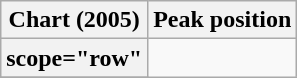<table class="wikitable plainrowheaders sortable" style="text-align:center;">
<tr>
<th scope="col">Chart (2005)</th>
<th scope="col">Peak position</th>
</tr>
<tr>
<th>scope="row" </th>
</tr>
<tr>
</tr>
</table>
